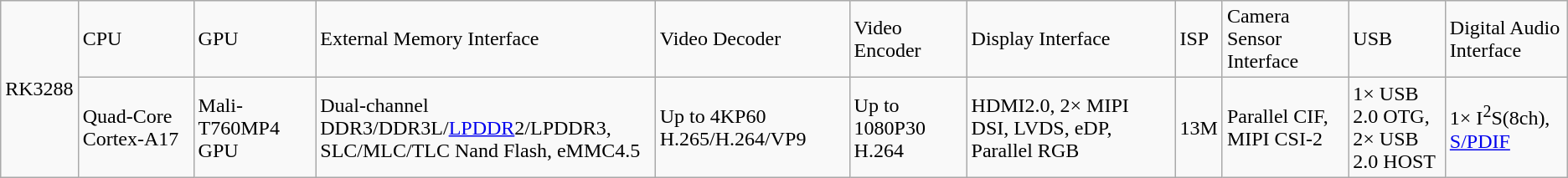<table class="wikitable">
<tr>
<td rowspan="2">RK3288</td>
<td>CPU</td>
<td>GPU</td>
<td>External Memory Interface</td>
<td>Video Decoder</td>
<td>Video Encoder</td>
<td>Display Interface</td>
<td>ISP</td>
<td>Camera Sensor Interface</td>
<td>USB</td>
<td>Digital Audio Interface</td>
</tr>
<tr>
<td>Quad-Core Cortex-A17</td>
<td>Mali-T760MP4 GPU</td>
<td>Dual-channel DDR3/DDR3L/<a href='#'>LPDDR</a>2/LPDDR3,<br>SLC/MLC/TLC Nand Flash,
eMMC4.5</td>
<td>Up to 4KP60 H.265/H.264/VP9</td>
<td>Up to 1080P30 H.264</td>
<td>HDMI2.0, 2× MIPI DSI, LVDS, eDP, Parallel RGB</td>
<td>13M</td>
<td>Parallel CIF, MIPI CSI-2</td>
<td>1× USB 2.0 OTG,<br>2× USB 2.0 HOST</td>
<td>1× I<sup>2</sup>S(8ch),<br><a href='#'>S/PDIF</a></td>
</tr>
</table>
